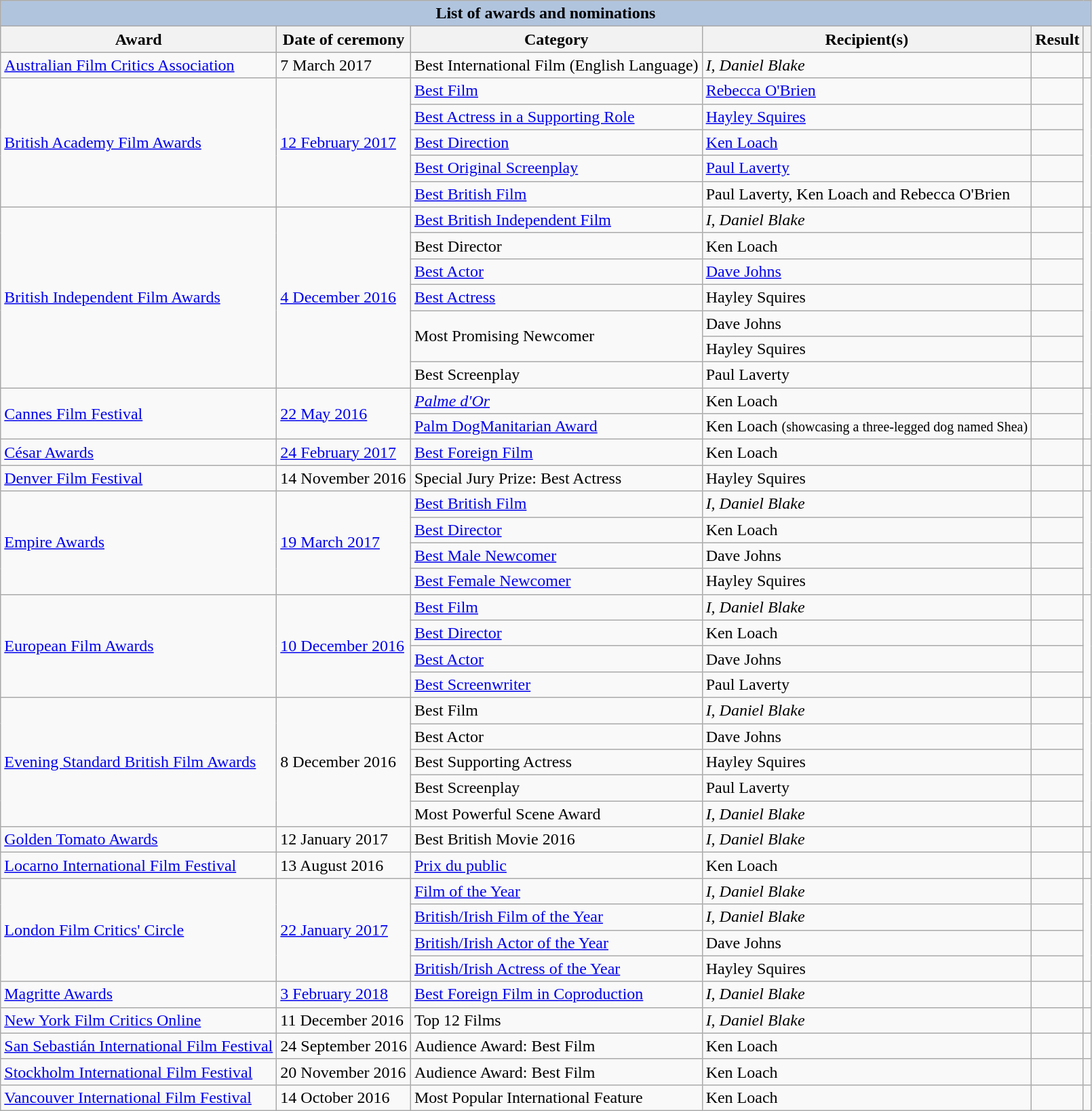<table class="wikitable sortable">
<tr style="background:#ccc; text-align:center;">
<th colspan="6" style="background: LightSteelBlue;">List of awards and nominations</th>
</tr>
<tr style="background:#ccc; text-align:center;">
<th>Award</th>
<th>Date of ceremony</th>
<th>Category</th>
<th>Recipient(s)</th>
<th>Result</th>
<th class="unsortable"></th>
</tr>
<tr>
<td><a href='#'>Australian Film Critics Association</a></td>
<td>7 March 2017</td>
<td>Best International Film (English Language)</td>
<td><em>I, Daniel Blake</em></td>
<td></td>
<td style="text-align:center;"></td>
</tr>
<tr>
<td rowspan="5"><a href='#'>British Academy Film Awards</a></td>
<td rowspan="5"><a href='#'>12 February 2017</a></td>
<td><a href='#'>Best Film</a></td>
<td><a href='#'>Rebecca O'Brien</a></td>
<td></td>
<td rowspan="5" style="text-align:center;"></td>
</tr>
<tr>
<td><a href='#'>Best Actress in a Supporting Role</a></td>
<td><a href='#'>Hayley Squires</a></td>
<td></td>
</tr>
<tr>
<td><a href='#'>Best Direction</a></td>
<td><a href='#'>Ken Loach</a></td>
<td></td>
</tr>
<tr>
<td><a href='#'>Best Original Screenplay</a></td>
<td><a href='#'>Paul Laverty</a></td>
<td></td>
</tr>
<tr>
<td><a href='#'>Best British Film</a></td>
<td>Paul Laverty, Ken Loach and Rebecca O'Brien</td>
<td></td>
</tr>
<tr>
<td rowspan="7"><a href='#'>British Independent Film Awards</a></td>
<td rowspan="7"><a href='#'>4 December 2016</a></td>
<td><a href='#'>Best British Independent Film</a></td>
<td><em>I, Daniel Blake</em></td>
<td></td>
<td rowspan="7" style="text-align:center;"></td>
</tr>
<tr>
<td>Best Director</td>
<td>Ken Loach</td>
<td></td>
</tr>
<tr>
<td><a href='#'>Best Actor</a></td>
<td><a href='#'>Dave Johns</a></td>
<td></td>
</tr>
<tr>
<td><a href='#'>Best Actress</a></td>
<td>Hayley Squires</td>
<td></td>
</tr>
<tr>
<td rowspan="2">Most Promising Newcomer</td>
<td>Dave Johns</td>
<td></td>
</tr>
<tr>
<td>Hayley Squires</td>
<td></td>
</tr>
<tr>
<td>Best Screenplay</td>
<td>Paul Laverty</td>
<td></td>
</tr>
<tr>
<td rowspan="2"><a href='#'>Cannes Film Festival</a></td>
<td rowspan="2"><a href='#'>22 May 2016</a></td>
<td><em><a href='#'>Palme d'Or</a></em></td>
<td>Ken Loach</td>
<td></td>
<td rowspan="2" style="text-align:center;"></td>
</tr>
<tr>
<td><a href='#'>Palm DogManitarian Award</a></td>
<td>Ken Loach <small>(showcasing a three-legged dog named Shea)</small></td>
<td></td>
</tr>
<tr>
<td><a href='#'>César Awards</a></td>
<td><a href='#'>24 February 2017</a></td>
<td><a href='#'>Best Foreign Film</a></td>
<td>Ken Loach</td>
<td></td>
<td style="text-align:center;"></td>
</tr>
<tr>
<td><a href='#'>Denver Film Festival</a></td>
<td>14 November 2016</td>
<td>Special Jury Prize: Best Actress</td>
<td>Hayley Squires</td>
<td></td>
<td style="text-align:center;"></td>
</tr>
<tr>
<td rowspan="4"><a href='#'>Empire Awards</a></td>
<td rowspan="4"><a href='#'>19 March 2017</a></td>
<td><a href='#'>Best British Film</a></td>
<td><em>I, Daniel Blake</em></td>
<td></td>
<td rowspan="4" style="text-align:center;"></td>
</tr>
<tr>
<td><a href='#'>Best Director</a></td>
<td>Ken Loach</td>
<td></td>
</tr>
<tr>
<td><a href='#'>Best Male Newcomer</a></td>
<td>Dave Johns</td>
<td></td>
</tr>
<tr>
<td><a href='#'>Best Female Newcomer</a></td>
<td>Hayley Squires</td>
<td></td>
</tr>
<tr>
<td rowspan="4"><a href='#'>European Film Awards</a></td>
<td rowspan="4"><a href='#'>10 December 2016</a></td>
<td><a href='#'>Best Film</a></td>
<td><em>I, Daniel Blake</em></td>
<td></td>
<td rowspan="4" style="text-align:center;"></td>
</tr>
<tr>
<td><a href='#'>Best Director</a></td>
<td>Ken Loach</td>
<td></td>
</tr>
<tr>
<td><a href='#'>Best Actor</a></td>
<td>Dave Johns</td>
<td></td>
</tr>
<tr>
<td><a href='#'>Best Screenwriter</a></td>
<td>Paul Laverty</td>
<td></td>
</tr>
<tr>
<td rowspan="5"><a href='#'>Evening Standard British Film Awards</a></td>
<td rowspan="5">8 December 2016</td>
<td>Best Film</td>
<td><em>I, Daniel Blake</em></td>
<td></td>
<td rowspan="5" style="text-align:center;"></td>
</tr>
<tr>
<td>Best Actor</td>
<td>Dave Johns</td>
<td></td>
</tr>
<tr>
<td>Best Supporting Actress</td>
<td>Hayley Squires</td>
<td></td>
</tr>
<tr>
<td>Best Screenplay</td>
<td>Paul Laverty</td>
<td></td>
</tr>
<tr>
<td>Most Powerful Scene Award</td>
<td><em>I, Daniel Blake</em></td>
<td></td>
</tr>
<tr>
<td><a href='#'>Golden Tomato Awards</a></td>
<td>12 January 2017</td>
<td>Best British Movie 2016</td>
<td><em>I, Daniel Blake</em></td>
<td></td>
<td style="text-align:center;"></td>
</tr>
<tr>
<td><a href='#'>Locarno International Film Festival</a></td>
<td>13 August 2016</td>
<td><a href='#'>Prix du public</a></td>
<td>Ken Loach</td>
<td></td>
<td style="text-align:center;"></td>
</tr>
<tr>
<td rowspan="4"><a href='#'>London Film Critics' Circle</a></td>
<td rowspan="4"><a href='#'>22 January 2017</a></td>
<td><a href='#'>Film of the Year</a></td>
<td><em>I, Daniel Blake</em></td>
<td></td>
<td rowspan="4" style="text-align:center;"></td>
</tr>
<tr>
<td><a href='#'>British/Irish Film of the Year</a></td>
<td><em>I, Daniel Blake</em></td>
<td></td>
</tr>
<tr>
<td><a href='#'>British/Irish Actor of the Year</a></td>
<td>Dave Johns</td>
<td></td>
</tr>
<tr>
<td><a href='#'>British/Irish Actress of the Year</a></td>
<td>Hayley Squires</td>
<td></td>
</tr>
<tr>
<td><a href='#'>Magritte Awards</a></td>
<td><a href='#'>3 February 2018</a></td>
<td><a href='#'>Best Foreign Film in Coproduction</a></td>
<td><em>I, Daniel Blake</em></td>
<td></td>
<td style="text-align:center;"></td>
</tr>
<tr>
<td><a href='#'>New York Film Critics Online</a></td>
<td>11 December 2016</td>
<td>Top 12 Films</td>
<td><em>I, Daniel Blake</em></td>
<td></td>
<td style="text-align:center;"></td>
</tr>
<tr>
<td><a href='#'>San Sebastián International Film Festival</a></td>
<td>24 September 2016</td>
<td>Audience Award: Best Film</td>
<td>Ken Loach</td>
<td></td>
<td style="text-align:center;"></td>
</tr>
<tr>
<td><a href='#'>Stockholm International Film Festival</a></td>
<td>20 November 2016</td>
<td>Audience Award: Best Film</td>
<td>Ken Loach</td>
<td></td>
<td style="text-align:center;"></td>
</tr>
<tr>
<td><a href='#'>Vancouver International Film Festival</a></td>
<td>14 October 2016</td>
<td>Most Popular International Feature</td>
<td>Ken Loach</td>
<td></td>
<td style="text-align:center;"></td>
</tr>
</table>
